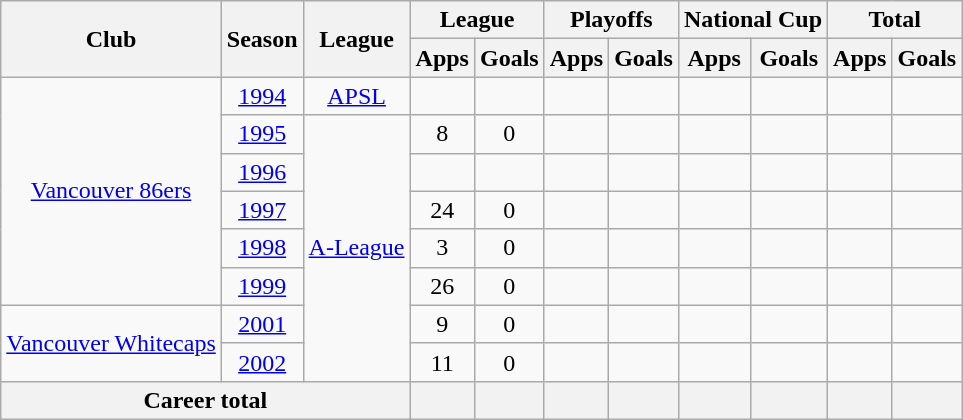<table class="wikitable" style="text-align:center;">
<tr>
<th rowspan="2">Club</th>
<th rowspan="2">Season</th>
<th rowspan="2">League</th>
<th colspan="2">League</th>
<th colspan="2">Playoffs</th>
<th colspan="2">National Cup</th>
<th colspan="2">Total</th>
</tr>
<tr>
<th>Apps</th>
<th>Goals</th>
<th>Apps</th>
<th>Goals</th>
<th>Apps</th>
<th>Goals</th>
<th>Apps</th>
<th>Goals</th>
</tr>
<tr>
<td rowspan="6"><a href='#'>Vancouver 86ers</a></td>
<td><a href='#'>1994</a></td>
<td><a href='#'>APSL</a></td>
<td></td>
<td></td>
<td></td>
<td></td>
<td></td>
<td></td>
<td></td>
<td></td>
</tr>
<tr>
<td><a href='#'>1995</a></td>
<td rowspan="7"><a href='#'>A-League</a></td>
<td>8</td>
<td>0</td>
<td></td>
<td></td>
<td></td>
<td></td>
<td></td>
<td></td>
</tr>
<tr>
<td><a href='#'>1996</a></td>
<td></td>
<td></td>
<td></td>
<td></td>
<td></td>
<td></td>
<td></td>
<td></td>
</tr>
<tr>
<td><a href='#'>1997</a></td>
<td>24</td>
<td>0</td>
<td></td>
<td></td>
<td></td>
<td></td>
<td></td>
<td></td>
</tr>
<tr>
<td><a href='#'>1998</a></td>
<td>3</td>
<td>0</td>
<td></td>
<td></td>
<td></td>
<td></td>
<td></td>
<td></td>
</tr>
<tr>
<td><a href='#'>1999</a></td>
<td>26</td>
<td>0</td>
<td></td>
<td></td>
<td></td>
<td></td>
<td></td>
<td></td>
</tr>
<tr>
<td rowspan="2"><a href='#'>Vancouver Whitecaps</a></td>
<td><a href='#'>2001</a></td>
<td>9</td>
<td>0</td>
<td></td>
<td></td>
<td></td>
<td></td>
<td></td>
<td></td>
</tr>
<tr>
<td><a href='#'>2002</a></td>
<td>11</td>
<td>0</td>
<td></td>
<td></td>
<td></td>
<td></td>
<td></td>
<td></td>
</tr>
<tr>
<th colspan="3">Career total</th>
<th></th>
<th></th>
<th></th>
<th></th>
<th></th>
<th></th>
<th></th>
<th></th>
</tr>
</table>
